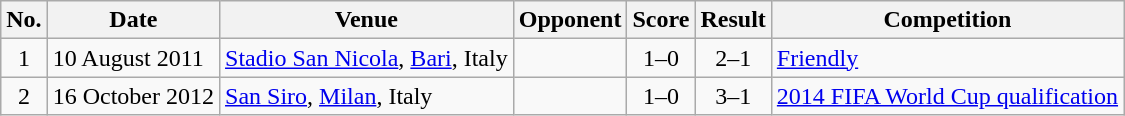<table class="wikitable sortable">
<tr>
<th scope="col">No.</th>
<th scope="col">Date</th>
<th scope="col">Venue</th>
<th scope="col">Opponent</th>
<th scope="col">Score</th>
<th scope="col">Result</th>
<th scope="col">Competition</th>
</tr>
<tr>
<td align="center">1</td>
<td>10 August 2011</td>
<td><a href='#'>Stadio San Nicola</a>, <a href='#'>Bari</a>, Italy</td>
<td></td>
<td align="center">1–0</td>
<td align="center">2–1</td>
<td><a href='#'>Friendly</a></td>
</tr>
<tr>
<td align="center">2</td>
<td>16 October 2012</td>
<td><a href='#'>San Siro</a>, <a href='#'>Milan</a>, Italy</td>
<td></td>
<td align="center">1–0</td>
<td align="center">3–1</td>
<td><a href='#'>2014 FIFA World Cup qualification</a></td>
</tr>
</table>
